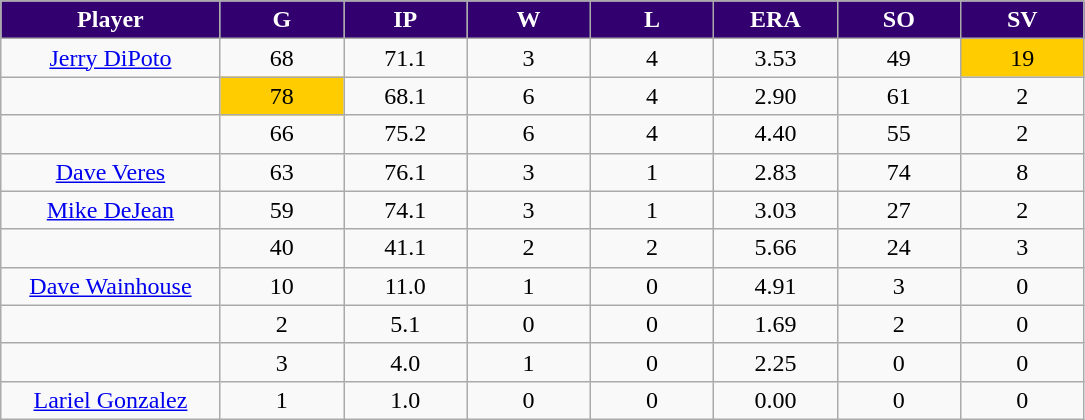<table class="wikitable sortable">
<tr>
<th style="background:#33006F;color:#FFFFFF;" width="16%">Player</th>
<th style="background:#33006F;color:#FFFFFF;" width="9%">G</th>
<th style="background:#33006F;color:#FFFFFF;" width="9%">IP</th>
<th style="background:#33006F;color:#FFFFFF;" width="9%">W</th>
<th style="background:#33006F;color:#FFFFFF;" width="9%">L</th>
<th style="background:#33006F;color:#FFFFFF;" width="9%">ERA</th>
<th style="background:#33006F;color:#FFFFFF;" width="9%">SO</th>
<th style="background:#33006F;color:#FFFFFF;" width="9%">SV</th>
</tr>
<tr align="center">
<td><a href='#'>Jerry DiPoto</a></td>
<td>68</td>
<td>71.1</td>
<td>3</td>
<td>4</td>
<td>3.53</td>
<td>49</td>
<td bgcolor="#FFCC00">19</td>
</tr>
<tr align=center>
<td></td>
<td bgcolor="#FFCC00">78</td>
<td>68.1</td>
<td>6</td>
<td>4</td>
<td>2.90</td>
<td>61</td>
<td>2</td>
</tr>
<tr align="center">
<td></td>
<td>66</td>
<td>75.2</td>
<td>6</td>
<td>4</td>
<td>4.40</td>
<td>55</td>
<td>2</td>
</tr>
<tr align="center">
<td><a href='#'>Dave Veres</a></td>
<td>63</td>
<td>76.1</td>
<td>3</td>
<td>1</td>
<td>2.83</td>
<td>74</td>
<td>8</td>
</tr>
<tr align=center>
<td><a href='#'>Mike DeJean</a></td>
<td>59</td>
<td>74.1</td>
<td>3</td>
<td>1</td>
<td>3.03</td>
<td>27</td>
<td>2</td>
</tr>
<tr align=center>
<td></td>
<td>40</td>
<td>41.1</td>
<td>2</td>
<td>2</td>
<td>5.66</td>
<td>24</td>
<td>3</td>
</tr>
<tr align="center">
<td><a href='#'>Dave Wainhouse</a></td>
<td>10</td>
<td>11.0</td>
<td>1</td>
<td>0</td>
<td>4.91</td>
<td>3</td>
<td>0</td>
</tr>
<tr align=center>
<td></td>
<td>2</td>
<td>5.1</td>
<td>0</td>
<td>0</td>
<td>1.69</td>
<td>2</td>
<td>0</td>
</tr>
<tr align=center>
<td></td>
<td>3</td>
<td>4.0</td>
<td>1</td>
<td>0</td>
<td>2.25</td>
<td>0</td>
<td>0</td>
</tr>
<tr align="center">
<td><a href='#'>Lariel Gonzalez</a></td>
<td>1</td>
<td>1.0</td>
<td>0</td>
<td>0</td>
<td>0.00</td>
<td>0</td>
<td>0</td>
</tr>
</table>
